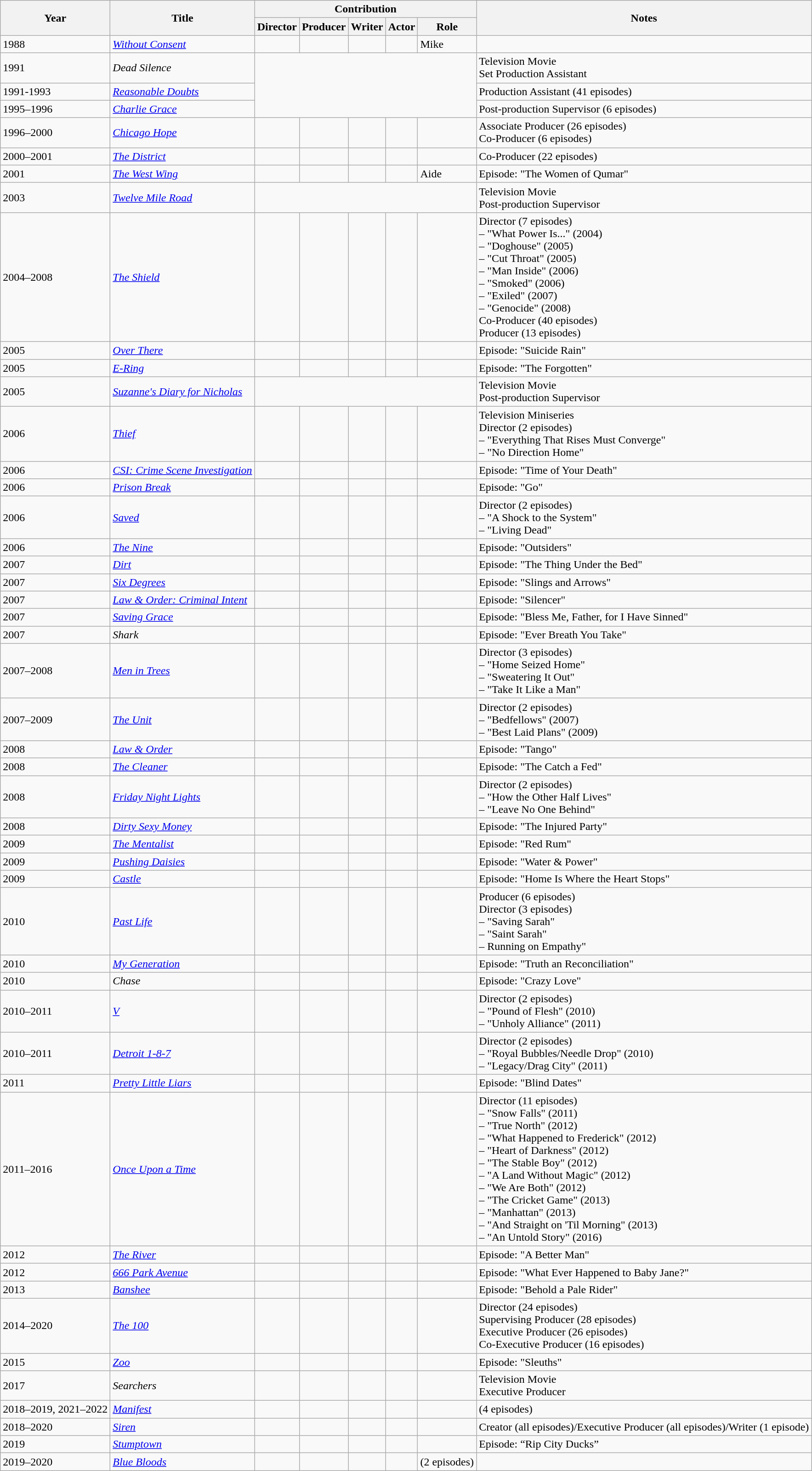<table class="wikitable">
<tr>
<th rowspan="2">Year</th>
<th rowspan="2">Title</th>
<th colspan="5">Contribution</th>
<th rowspan="2">Notes</th>
</tr>
<tr>
<th>Director</th>
<th>Producer</th>
<th>Writer</th>
<th>Actor</th>
<th>Role</th>
</tr>
<tr>
<td>1988</td>
<td><em><a href='#'>Without Consent</a></em></td>
<td></td>
<td></td>
<td></td>
<td></td>
<td>Mike</td>
<td></td>
</tr>
<tr>
<td>1991</td>
<td><em>Dead Silence</em></td>
<td colspan="5" rowspan="3"></td>
<td>Television Movie<br>Set Production Assistant</td>
</tr>
<tr>
<td>1991-1993</td>
<td><em><a href='#'>Reasonable Doubts</a></em></td>
<td>Production Assistant (41 episodes)</td>
</tr>
<tr>
<td>1995–1996</td>
<td><em><a href='#'>Charlie Grace</a></em></td>
<td>Post-production Supervisor (6 episodes)</td>
</tr>
<tr>
<td>1996–2000</td>
<td><em><a href='#'>Chicago Hope</a></em></td>
<td></td>
<td></td>
<td></td>
<td></td>
<td></td>
<td>Associate Producer (26 episodes)<br>Co-Producer (6 episodes)</td>
</tr>
<tr>
<td>2000–2001</td>
<td><em><a href='#'>The District</a></em></td>
<td></td>
<td></td>
<td></td>
<td></td>
<td></td>
<td>Co-Producer (22 episodes)</td>
</tr>
<tr>
<td>2001</td>
<td><em><a href='#'>The West Wing</a></em></td>
<td></td>
<td></td>
<td></td>
<td></td>
<td>Aide</td>
<td>Episode: "The Women of Qumar"</td>
</tr>
<tr>
<td>2003</td>
<td><em><a href='#'>Twelve Mile Road</a></em></td>
<td colspan="5"></td>
<td>Television Movie<br>Post-production Supervisor</td>
</tr>
<tr>
<td>2004–2008</td>
<td><em><a href='#'>The Shield</a></em></td>
<td></td>
<td></td>
<td></td>
<td></td>
<td></td>
<td>Director (7 episodes)<br>– "What Power Is..." (2004)<br>– "Doghouse" (2005)<br>– "Cut Throat" (2005)<br>– "Man Inside" (2006)<br>– "Smoked" (2006)<br>– "Exiled" (2007)<br>– "Genocide" (2008)<br>Co-Producer (40 episodes)<br>Producer (13 episodes)</td>
</tr>
<tr>
<td>2005</td>
<td><em><a href='#'>Over There</a></em></td>
<td></td>
<td></td>
<td></td>
<td></td>
<td></td>
<td>Episode: "Suicide Rain"</td>
</tr>
<tr>
<td>2005</td>
<td><em><a href='#'>E-Ring</a></em></td>
<td></td>
<td></td>
<td></td>
<td></td>
<td></td>
<td>Episode: "The Forgotten"</td>
</tr>
<tr>
<td>2005</td>
<td><em><a href='#'>Suzanne's Diary for Nicholas</a></em></td>
<td colspan="5"></td>
<td>Television Movie<br>Post-production Supervisor</td>
</tr>
<tr>
<td>2006</td>
<td><em><a href='#'>Thief</a></em></td>
<td></td>
<td></td>
<td></td>
<td></td>
<td></td>
<td>Television Miniseries<br>Director (2 episodes)<br>– "Everything That Rises Must Converge"<br>– "No Direction Home"</td>
</tr>
<tr>
<td>2006</td>
<td><em><a href='#'>CSI: Crime Scene Investigation</a></em></td>
<td></td>
<td></td>
<td></td>
<td></td>
<td></td>
<td>Episode: "Time of Your Death"</td>
</tr>
<tr>
<td>2006</td>
<td><em><a href='#'>Prison Break</a></em></td>
<td></td>
<td></td>
<td></td>
<td></td>
<td></td>
<td>Episode: "Go"</td>
</tr>
<tr>
<td>2006</td>
<td><em><a href='#'>Saved</a></em></td>
<td></td>
<td></td>
<td></td>
<td></td>
<td></td>
<td>Director (2 episodes)<br>– "A Shock to the System"<br>– "Living Dead"</td>
</tr>
<tr>
<td>2006</td>
<td><em><a href='#'>The Nine</a></em></td>
<td></td>
<td></td>
<td></td>
<td></td>
<td></td>
<td>Episode: "Outsiders"</td>
</tr>
<tr>
<td>2007</td>
<td><em><a href='#'>Dirt</a></em></td>
<td></td>
<td></td>
<td></td>
<td></td>
<td></td>
<td>Episode: "The Thing Under the Bed"</td>
</tr>
<tr>
<td>2007</td>
<td><em><a href='#'>Six Degrees</a></em></td>
<td></td>
<td></td>
<td></td>
<td></td>
<td></td>
<td>Episode: "Slings and Arrows"</td>
</tr>
<tr>
<td>2007</td>
<td><em><a href='#'>Law & Order: Criminal Intent</a></em></td>
<td></td>
<td></td>
<td></td>
<td></td>
<td></td>
<td>Episode: "Silencer"</td>
</tr>
<tr>
<td>2007</td>
<td><em><a href='#'>Saving Grace</a></em></td>
<td></td>
<td></td>
<td></td>
<td></td>
<td></td>
<td>Episode: "Bless Me, Father, for I Have Sinned"</td>
</tr>
<tr>
<td>2007</td>
<td><em>Shark</em></td>
<td></td>
<td></td>
<td></td>
<td></td>
<td></td>
<td>Episode: "Ever Breath You Take"</td>
</tr>
<tr>
<td>2007–2008</td>
<td><em><a href='#'>Men in Trees</a></em></td>
<td></td>
<td></td>
<td></td>
<td></td>
<td></td>
<td>Director (3 episodes)<br>– "Home Seized Home"<br>– "Sweatering It Out"<br>– "Take It Like a Man"</td>
</tr>
<tr>
<td>2007–2009</td>
<td><em><a href='#'>The Unit</a></em></td>
<td></td>
<td></td>
<td></td>
<td></td>
<td></td>
<td>Director (2 episodes)<br>– "Bedfellows" (2007)<br>– "Best Laid Plans" (2009)</td>
</tr>
<tr>
<td>2008</td>
<td><em><a href='#'>Law & Order</a></em></td>
<td></td>
<td></td>
<td></td>
<td></td>
<td></td>
<td>Episode: "Tango"</td>
</tr>
<tr>
<td>2008</td>
<td><em><a href='#'>The Cleaner</a></em></td>
<td></td>
<td></td>
<td></td>
<td></td>
<td></td>
<td>Episode: "The Catch a Fed"</td>
</tr>
<tr>
<td>2008</td>
<td><em><a href='#'>Friday Night Lights</a></em></td>
<td></td>
<td></td>
<td></td>
<td></td>
<td></td>
<td>Director (2 episodes)<br>– "How the Other Half Lives"<br>– "Leave No One Behind"</td>
</tr>
<tr>
<td>2008</td>
<td><em><a href='#'>Dirty Sexy Money</a></em></td>
<td></td>
<td></td>
<td></td>
<td></td>
<td></td>
<td>Episode: "The Injured Party"</td>
</tr>
<tr>
<td>2009</td>
<td><em><a href='#'>The Mentalist</a></em></td>
<td></td>
<td></td>
<td></td>
<td></td>
<td></td>
<td>Episode: "Red Rum"</td>
</tr>
<tr>
<td>2009</td>
<td><em><a href='#'>Pushing Daisies</a></em></td>
<td></td>
<td></td>
<td></td>
<td></td>
<td></td>
<td>Episode: "Water & Power"</td>
</tr>
<tr>
<td>2009</td>
<td><em><a href='#'>Castle</a></em></td>
<td></td>
<td></td>
<td></td>
<td></td>
<td></td>
<td>Episode: "Home Is Where the Heart Stops"</td>
</tr>
<tr>
<td>2010</td>
<td><em><a href='#'>Past Life</a></em></td>
<td></td>
<td></td>
<td></td>
<td></td>
<td></td>
<td>Producer (6 episodes)<br>Director (3 episodes)<br>– "Saving Sarah"<br>– "Saint Sarah"<br>– Running on Empathy"</td>
</tr>
<tr>
<td>2010</td>
<td><em><a href='#'>My Generation</a></em></td>
<td></td>
<td></td>
<td></td>
<td></td>
<td></td>
<td>Episode: "Truth an Reconciliation"</td>
</tr>
<tr>
<td>2010</td>
<td><em>Chase</em></td>
<td></td>
<td></td>
<td></td>
<td></td>
<td></td>
<td>Episode: "Crazy Love"</td>
</tr>
<tr>
<td>2010–2011</td>
<td><em><a href='#'>V</a></em></td>
<td></td>
<td></td>
<td></td>
<td></td>
<td></td>
<td>Director (2 episodes)<br>– "Pound of Flesh" (2010)<br>– "Unholy Alliance" (2011)</td>
</tr>
<tr>
<td>2010–2011</td>
<td><em><a href='#'>Detroit 1-8-7</a></em></td>
<td></td>
<td></td>
<td></td>
<td></td>
<td></td>
<td>Director (2 episodes)<br>– "Royal Bubbles/Needle Drop" (2010)<br>– "Legacy/Drag City" (2011)</td>
</tr>
<tr>
<td>2011</td>
<td><em><a href='#'>Pretty Little Liars</a></em></td>
<td></td>
<td></td>
<td></td>
<td></td>
<td></td>
<td>Episode: "Blind Dates"</td>
</tr>
<tr>
<td>2011–2016</td>
<td><em><a href='#'>Once Upon a Time</a></em></td>
<td></td>
<td></td>
<td></td>
<td></td>
<td></td>
<td>Director (11 episodes)<br>– "Snow Falls" (2011)<br>– "True North" (2012)<br>– "What Happened to Frederick" (2012)<br>– "Heart of Darkness" (2012)<br>– "The Stable Boy" (2012)<br>– "A Land Without Magic" (2012)<br>– "We Are Both" (2012)<br>– "The Cricket Game" (2013)<br>– "Manhattan" (2013)<br>– "And Straight on 'Til Morning" (2013)<br>– "An Untold Story" (2016)</td>
</tr>
<tr>
<td>2012</td>
<td><em><a href='#'>The River</a></em></td>
<td></td>
<td></td>
<td></td>
<td></td>
<td></td>
<td>Episode: "A Better Man"</td>
</tr>
<tr>
<td>2012</td>
<td><em><a href='#'>666 Park Avenue</a></em></td>
<td></td>
<td></td>
<td></td>
<td></td>
<td></td>
<td>Episode: "What Ever Happened to Baby Jane?"</td>
</tr>
<tr>
<td>2013</td>
<td><em><a href='#'>Banshee</a></em></td>
<td></td>
<td></td>
<td></td>
<td></td>
<td></td>
<td>Episode: "Behold a Pale Rider"</td>
</tr>
<tr>
<td>2014–2020</td>
<td><em><a href='#'>The 100</a></em></td>
<td></td>
<td></td>
<td></td>
<td></td>
<td></td>
<td>Director (24 episodes)<br>Supervising Producer (28 episodes)<br>Executive Producer (26 episodes)<br>Co-Executive Producer (16 episodes)</td>
</tr>
<tr>
<td>2015</td>
<td><em><a href='#'>Zoo</a></em></td>
<td></td>
<td></td>
<td></td>
<td></td>
<td></td>
<td>Episode: "Sleuths"</td>
</tr>
<tr>
<td>2017</td>
<td><em>Searchers</em></td>
<td></td>
<td></td>
<td></td>
<td></td>
<td></td>
<td>Television Movie<br>Executive Producer</td>
</tr>
<tr>
<td>2018–2019, 2021–2022</td>
<td><em><a href='#'>Manifest</a></em></td>
<td></td>
<td></td>
<td></td>
<td></td>
<td></td>
<td>(4 episodes)</td>
</tr>
<tr>
<td>2018–2020</td>
<td><em><a href='#'>Siren</a></em></td>
<td></td>
<td></td>
<td></td>
<td></td>
<td></td>
<td>Creator (all episodes)/Executive Producer (all episodes)/Writer (1 episode)</td>
</tr>
<tr>
<td>2019</td>
<td><em><a href='#'>Stumptown</a></em></td>
<td></td>
<td></td>
<td></td>
<td></td>
<td></td>
<td>Episode: “Rip City Ducks”</td>
</tr>
<tr>
<td>2019–2020</td>
<td><em><a href='#'>Blue Bloods</a></em></td>
<td></td>
<td></td>
<td></td>
<td></td>
<td>(2 episodes)</td>
</tr>
</table>
